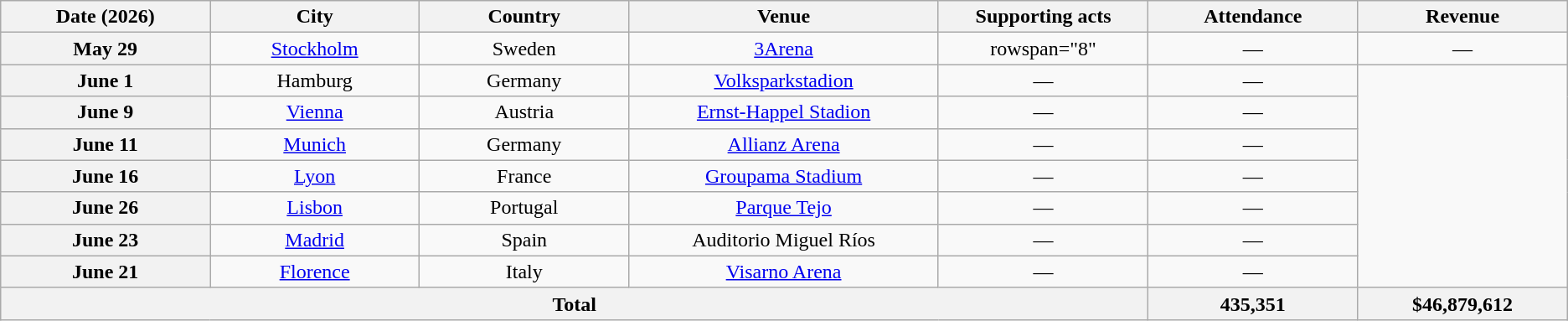<table class="wikitable plainrowheaders" style="text-align:center;">
<tr>
<th scope="col" style="width:10em;">Date (2026)</th>
<th scope="col" style="width:10em;">City</th>
<th scope="col" style="width:10em;">Country</th>
<th scope="col" style="width:15em;">Venue</th>
<th scope="col" style="width:10em;">Supporting acts</th>
<th scope="col" style="width:10em;">Attendance</th>
<th scope="col" style="width:10em;">Revenue</th>
</tr>
<tr>
<th scope="row" style="text-align:center;">May 29</th>
<td><a href='#'>Stockholm</a></td>
<td>Sweden</td>
<td><a href='#'>3Arena</a></td>
<td>rowspan="8" </td>
<td>—</td>
<td>—</td>
</tr>
<tr>
<th scope="row" style="text-align:center;">June 1</th>
<td>Hamburg</td>
<td>Germany</td>
<td><a href='#'>Volksparkstadion</a></td>
<td>—</td>
<td>—</td>
</tr>
<tr>
<th scope="row" style="text-align:center;">June 9</th>
<td><a href='#'>Vienna</a></td>
<td>Austria</td>
<td><a href='#'>Ernst-Happel Stadion</a></td>
<td>—</td>
<td>—</td>
</tr>
<tr>
<th scope="row" style="text-align:center;">June 11</th>
<td><a href='#'>Munich</a></td>
<td>Germany</td>
<td><a href='#'>Allianz Arena</a></td>
<td>—</td>
<td>—</td>
</tr>
<tr>
<th scope="row" style="text-align:center;">June 16</th>
<td><a href='#'>Lyon</a></td>
<td>France</td>
<td><a href='#'>Groupama Stadium</a></td>
<td>—</td>
<td>—</td>
</tr>
<tr>
<th scope="row" style="text-align:center;">June 26</th>
<td><a href='#'>Lisbon</a></td>
<td>Portugal</td>
<td><a href='#'>Parque Tejo</a></td>
<td>—</td>
<td>—</td>
</tr>
<tr>
<th scope="row" style="text-align:center;">June 23</th>
<td><a href='#'>Madrid</a></td>
<td>Spain</td>
<td>Auditorio Miguel Ríos</td>
<td>—</td>
<td>—</td>
</tr>
<tr>
<th scope="row" style="text-align:center;">June 21</th>
<td><a href='#'>Florence</a></td>
<td>Italy</td>
<td><a href='#'>Visarno Arena</a></td>
<td>—</td>
<td>—</td>
</tr>
<tr>
<th scope="col" colspan="5">Total</th>
<th scope="col">435,351</th>
<th scope="col">$46,879,612</th>
</tr>
</table>
